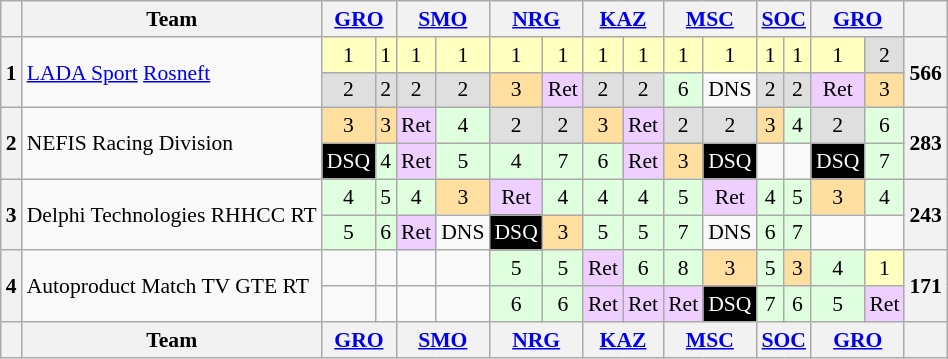<table align=left| class="wikitable" style="font-size: 90%; text-align: center">
<tr valign="top">
<th valign="middle"></th>
<th valign="middle">Team</th>
<th colspan=2><a href='#'>GRO</a></th>
<th colspan=2><a href='#'>SMO</a></th>
<th colspan=2><a href='#'>NRG</a></th>
<th colspan=2><a href='#'>KAZ</a></th>
<th colspan=2><a href='#'>MSC</a></th>
<th colspan=2><a href='#'>SOC</a></th>
<th colspan=2><a href='#'>GRO</a></th>
<th valign="middle"></th>
</tr>
<tr>
<th rowspan="2">1</th>
<td rowspan="2" align=left><a href='#'>LADA Sport</a> <a href='#'>Rosneft</a></td>
<td style="background:#ffffbf;">1</td>
<td style="background:#ffffbf;">1</td>
<td style="background:#ffffbf;">1</td>
<td style="background:#ffffbf;">1</td>
<td style="background:#ffffbf;">1</td>
<td style="background:#ffffbf;">1</td>
<td style="background:#ffffbf;">1</td>
<td style="background:#ffffbf;">1</td>
<td style="background:#ffffbf;">1</td>
<td style="background:#ffffbf;">1</td>
<td style="background:#ffffbf;">1</td>
<td style="background:#ffffbf;">1</td>
<td style="background:#ffffbf;">1</td>
<td style="background:#dfdfdf;">2</td>
<th rowspan="2">566</th>
</tr>
<tr>
<td style="background:#dfdfdf;">2</td>
<td style="background:#dfdfdf;">2</td>
<td style="background:#dfdfdf;">2</td>
<td style="background:#dfdfdf;">2</td>
<td style="background:#ffdf9f;">3</td>
<td style="background:#efcfff;">Ret</td>
<td style="background:#dfdfdf;">2</td>
<td style="background:#dfdfdf;">2</td>
<td style="background:#dfffdf;">6</td>
<td>DNS</td>
<td style="background:#dfdfdf;">2</td>
<td style="background:#dfdfdf;">2</td>
<td style="background:#efcfff;">Ret</td>
<td style="background:#ffdf9f;">3</td>
</tr>
<tr>
<th rowspan="2">2</th>
<td rowspan="2" align=left>NEFIS Racing Division</td>
<td style="background:#ffdf9f;">3</td>
<td style="background:#ffdf9f;">3</td>
<td style="background:#efcfff;">Ret</td>
<td style="background:#dfffdf;">4</td>
<td style="background:#dfdfdf;">2</td>
<td style="background:#dfdfdf;">2</td>
<td style="background:#ffdf9f;">3</td>
<td style="background:#efcfff;">Ret</td>
<td style="background:#dfdfdf;">2</td>
<td style="background:#dfdfdf;">2</td>
<td style="background:#ffdf9f;">3</td>
<td style="background:#dfffdf;">4</td>
<td style="background:#dfdfdf;">2</td>
<td style="background:#dfffdf;">6</td>
<th rowspan="2">283</th>
</tr>
<tr>
<td style="background:black; color:white;">DSQ</td>
<td style="background:#dfffdf;">4</td>
<td style="background:#efcfff;">Ret</td>
<td style="background:#dfffdf;">5</td>
<td style="background:#dfffdf;">4</td>
<td style="background:#dfffdf;">7</td>
<td style="background:#dfffdf;">6</td>
<td style="background:#efcfff;">Ret</td>
<td style="background:#ffdf9f;">3</td>
<td style="background:black; color:white;">DSQ</td>
<td></td>
<td></td>
<td style="background:black; color:white;">DSQ</td>
<td style="background:#dfffdf;">7</td>
</tr>
<tr>
<th rowspan="2">3</th>
<td rowspan="2" align=left>Delphi Technologies RHHCC RT</td>
<td style="background:#dfffdf;">4</td>
<td style="background:#dfffdf;">5</td>
<td style="background:#dfffdf;">4</td>
<td style="background:#ffdf9f;">3</td>
<td style="background:#efcfff;">Ret</td>
<td style="background:#dfffdf;">4</td>
<td style="background:#dfffdf;">4</td>
<td style="background:#dfffdf;">4</td>
<td style="background:#dfffdf;">5</td>
<td style="background:#efcfff;">Ret</td>
<td style="background:#dfffdf;">4</td>
<td style="background:#dfffdf;">5</td>
<td style="background:#ffdf9f;">3</td>
<td style="background:#dfffdf;">4</td>
<th rowspan="2">243</th>
</tr>
<tr>
<td style="background:#dfffdf;">5</td>
<td style="background:#dfffdf;">6</td>
<td style="background:#efcfff;">Ret</td>
<td>DNS</td>
<td style="background:black; color:white;">DSQ</td>
<td style="background:#ffdf9f;">3</td>
<td style="background:#dfffdf;">5</td>
<td style="background:#dfffdf;">5</td>
<td style="background:#dfffdf;">7</td>
<td>DNS</td>
<td style="background:#dfffdf;">6</td>
<td style="background:#dfffdf;">7</td>
<td></td>
<td></td>
</tr>
<tr>
<th rowspan="2">4</th>
<td rowspan="2" align=left>Autoproduct Match TV GTE RT</td>
<td></td>
<td></td>
<td></td>
<td></td>
<td style="background:#dfffdf;">5</td>
<td style="background:#dfffdf;">5</td>
<td style="background:#efcfff;">Ret</td>
<td style="background:#dfffdf;">6</td>
<td style="background:#dfffdf;">8</td>
<td style="background:#ffdf9f;">3</td>
<td style="background:#dfffdf;">5</td>
<td style="background:#ffdf9f;">3</td>
<td style="background:#dfffdf;">4</td>
<td style="background:#ffffbf;">1</td>
<th rowspan="2">171</th>
</tr>
<tr>
<td></td>
<td></td>
<td></td>
<td></td>
<td style="background:#dfffdf;">6</td>
<td style="background:#dfffdf;">6</td>
<td style="background:#efcfff;">Ret</td>
<td style="background:#efcfff;">Ret</td>
<td style="background:#efcfff;">Ret</td>
<td style="background:black; color:white;">DSQ</td>
<td style="background:#dfffdf;">7</td>
<td style="background:#dfffdf;">6</td>
<td style="background:#dfffdf;">5</td>
<td style="background:#efcfff;">Ret</td>
</tr>
<tr valign="top">
<th valign="middle"></th>
<th valign="middle">Team</th>
<th colspan=2><a href='#'>GRO</a></th>
<th colspan=2><a href='#'>SMO</a></th>
<th colspan=2><a href='#'>NRG</a></th>
<th colspan=2><a href='#'>KAZ</a></th>
<th colspan=2><a href='#'>MSC</a></th>
<th colspan=2><a href='#'>SOC</a></th>
<th colspan=2><a href='#'>GRO</a></th>
<th valign="middle"></th>
</tr>
</table>
